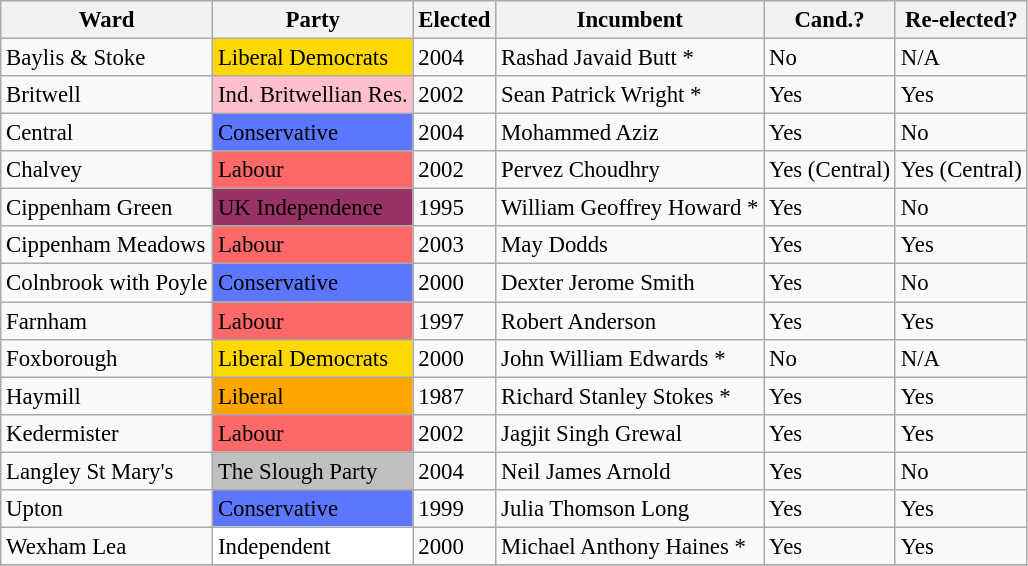<table class="wikitable" style="font-size: 95%;">
<tr>
<th>Ward</th>
<th>Party</th>
<th>Elected</th>
<th>Incumbent</th>
<th>Cand.?</th>
<th>Re-elected?</th>
</tr>
<tr>
<td>Baylis & Stoke</td>
<td bgcolor="FFD800">Liberal Democrats</td>
<td>2004</td>
<td>Rashad Javaid Butt *</td>
<td>No</td>
<td>N/A</td>
</tr>
<tr>
<td>Britwell</td>
<td bgcolor="pink">Ind. Britwellian Res.</td>
<td>2002</td>
<td>Sean Patrick Wright *</td>
<td>Yes</td>
<td>Yes</td>
</tr>
<tr>
<td>Central</td>
<td bgcolor="5B76FF">Conservative</td>
<td>2004</td>
<td>Mohammed Aziz</td>
<td>Yes</td>
<td>No</td>
</tr>
<tr>
<td>Chalvey</td>
<td bgcolor="FF6868">Labour</td>
<td>2002</td>
<td>Pervez Choudhry</td>
<td>Yes (Central)</td>
<td>Yes (Central)</td>
</tr>
<tr>
<td>Cippenham Green</td>
<td bgcolor="993366">UK Independence</td>
<td>1995</td>
<td>William Geoffrey Howard *</td>
<td>Yes</td>
<td>No</td>
</tr>
<tr>
<td>Cippenham Meadows</td>
<td bgcolor="FF6868">Labour</td>
<td>2003</td>
<td>May Dodds</td>
<td>Yes</td>
<td>Yes</td>
</tr>
<tr>
<td>Colnbrook with Poyle</td>
<td bgcolor="5B76FF">Conservative</td>
<td>2000</td>
<td>Dexter Jerome Smith</td>
<td>Yes</td>
<td>No</td>
</tr>
<tr>
<td>Farnham</td>
<td bgcolor="FF6868">Labour</td>
<td>1997</td>
<td>Robert Anderson</td>
<td>Yes</td>
<td>Yes</td>
</tr>
<tr>
<td>Foxborough</td>
<td bgcolor="FFD800">Liberal Democrats</td>
<td>2000</td>
<td>John William Edwards *</td>
<td>No</td>
<td>N/A</td>
</tr>
<tr>
<td>Haymill</td>
<td bgcolor="orange">Liberal</td>
<td>1987</td>
<td>Richard Stanley Stokes *</td>
<td>Yes</td>
<td>Yes</td>
</tr>
<tr>
<td>Kedermister</td>
<td bgcolor="FF6868">Labour</td>
<td>2002</td>
<td>Jagjit Singh Grewal</td>
<td>Yes</td>
<td>Yes</td>
</tr>
<tr>
<td>Langley St Mary's</td>
<td bgcolor="silver">The Slough Party</td>
<td>2004</td>
<td>Neil James Arnold</td>
<td>Yes</td>
<td>No</td>
</tr>
<tr>
<td>Upton</td>
<td bgcolor="5B76FF">Conservative</td>
<td>1999</td>
<td>Julia Thomson Long</td>
<td>Yes</td>
<td>Yes</td>
</tr>
<tr>
<td>Wexham Lea</td>
<td bgcolor="white">Independent</td>
<td>2000</td>
<td>Michael Anthony Haines *</td>
<td>Yes</td>
<td>Yes</td>
</tr>
<tr>
</tr>
</table>
